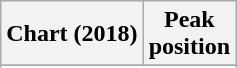<table class="wikitable plainrowheaders" style="text-align:center">
<tr>
<th scope="col">Chart (2018)</th>
<th scope="col">Peak<br> position</th>
</tr>
<tr>
</tr>
<tr>
</tr>
<tr>
</tr>
</table>
